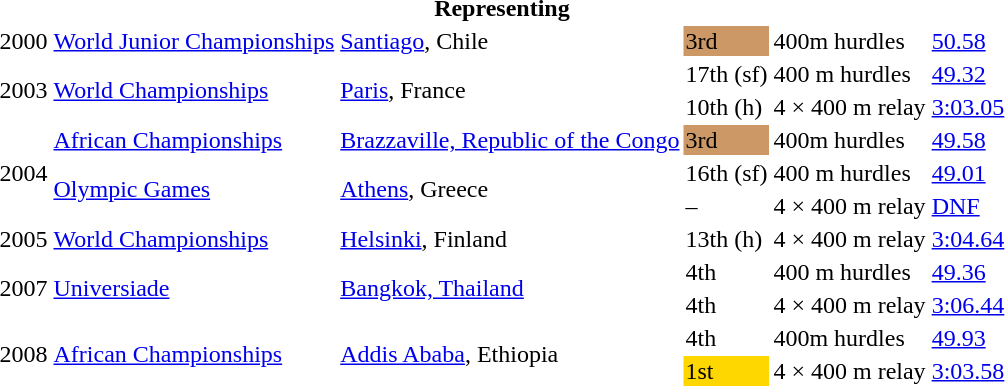<table>
<tr>
<th colspan="6">Representing </th>
</tr>
<tr>
<td>2000</td>
<td><a href='#'>World Junior Championships</a></td>
<td><a href='#'>Santiago</a>, Chile</td>
<td bgcolor=cc9966>3rd</td>
<td>400m hurdles</td>
<td><a href='#'>50.58</a></td>
</tr>
<tr>
<td rowspan=2>2003</td>
<td rowspan=2><a href='#'>World Championships</a></td>
<td rowspan=2><a href='#'>Paris</a>, France</td>
<td>17th (sf)</td>
<td>400 m hurdles</td>
<td><a href='#'>49.32</a></td>
</tr>
<tr>
<td>10th (h)</td>
<td>4 × 400 m relay</td>
<td><a href='#'>3:03.05</a></td>
</tr>
<tr>
<td rowspan=3>2004</td>
<td><a href='#'>African Championships</a></td>
<td><a href='#'>Brazzaville, Republic of the Congo</a></td>
<td bgcolor=cc9966>3rd</td>
<td>400m hurdles</td>
<td><a href='#'>49.58</a></td>
</tr>
<tr>
<td rowspan=2><a href='#'>Olympic Games</a></td>
<td rowspan=2><a href='#'>Athens</a>, Greece</td>
<td>16th (sf)</td>
<td>400 m hurdles</td>
<td><a href='#'>49.01</a></td>
</tr>
<tr>
<td>–</td>
<td>4 × 400 m relay</td>
<td><a href='#'>DNF</a></td>
</tr>
<tr>
<td>2005</td>
<td><a href='#'>World Championships</a></td>
<td><a href='#'>Helsinki</a>, Finland</td>
<td>13th (h)</td>
<td>4 × 400 m relay</td>
<td><a href='#'>3:04.64</a></td>
</tr>
<tr>
<td rowspan=2>2007</td>
<td rowspan=2><a href='#'>Universiade</a></td>
<td rowspan=2><a href='#'>Bangkok, Thailand</a></td>
<td>4th</td>
<td>400 m hurdles</td>
<td><a href='#'>49.36</a></td>
</tr>
<tr>
<td>4th</td>
<td>4 × 400 m relay</td>
<td><a href='#'>3:06.44</a></td>
</tr>
<tr>
<td rowspan=2>2008</td>
<td rowspan=2><a href='#'>African Championships</a></td>
<td rowspan=2><a href='#'>Addis Ababa</a>, Ethiopia</td>
<td>4th</td>
<td>400m hurdles</td>
<td><a href='#'>49.93</a></td>
</tr>
<tr>
<td bgcolor=gold>1st</td>
<td>4 × 400 m relay</td>
<td><a href='#'>3:03.58</a></td>
</tr>
</table>
